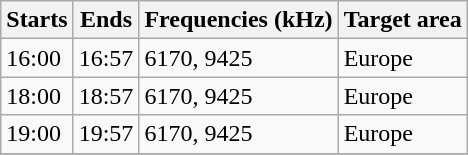<table class="wikitable sortable">
<tr>
<th>Starts</th>
<th>Ends</th>
<th>Frequencies (kHz)</th>
<th>Target area</th>
</tr>
<tr>
<td>16:00</td>
<td>16:57</td>
<td>6170, 9425</td>
<td>Europe</td>
</tr>
<tr>
<td>18:00</td>
<td>18:57</td>
<td>6170, 9425</td>
<td>Europe</td>
</tr>
<tr>
<td>19:00</td>
<td>19:57</td>
<td>6170, 9425</td>
<td>Europe</td>
</tr>
<tr>
</tr>
</table>
